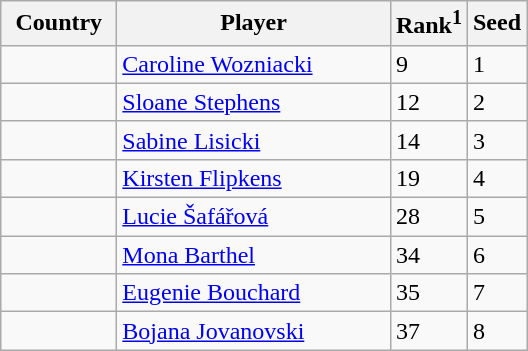<table class="sortable wikitable">
<tr>
<th width="70">Country</th>
<th width="175">Player</th>
<th>Rank<sup>1</sup></th>
<th>Seed</th>
</tr>
<tr>
<td></td>
<td><a href='#'>Caroline Wozniacki</a></td>
<td>9</td>
<td>1</td>
</tr>
<tr>
<td></td>
<td><a href='#'>Sloane Stephens</a></td>
<td>12</td>
<td>2</td>
</tr>
<tr>
<td></td>
<td><a href='#'>Sabine Lisicki</a></td>
<td>14</td>
<td>3</td>
</tr>
<tr>
<td></td>
<td><a href='#'>Kirsten Flipkens</a></td>
<td>19</td>
<td>4</td>
</tr>
<tr>
<td></td>
<td><a href='#'>Lucie Šafářová</a></td>
<td>28</td>
<td>5</td>
</tr>
<tr>
<td></td>
<td><a href='#'>Mona Barthel</a></td>
<td>34</td>
<td>6</td>
</tr>
<tr>
<td></td>
<td><a href='#'>Eugenie Bouchard</a></td>
<td>35</td>
<td>7</td>
</tr>
<tr>
<td></td>
<td><a href='#'>Bojana Jovanovski</a></td>
<td>37</td>
<td>8</td>
</tr>
</table>
